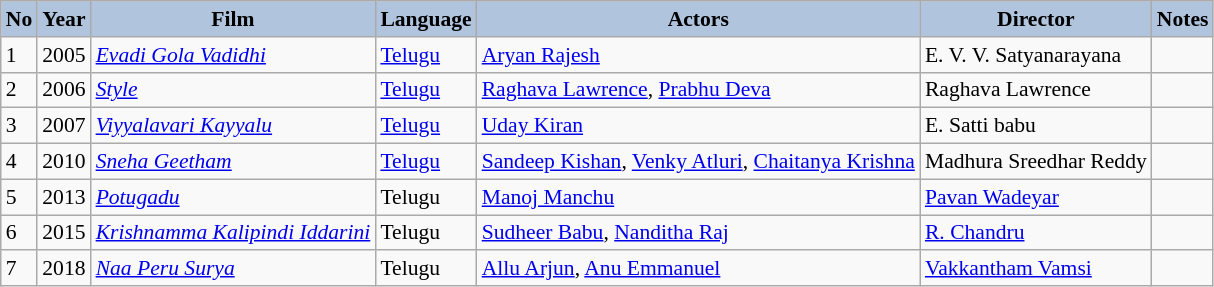<table class="wikitable" style="font-size:90%">
<tr style="text-align:center;">
<th style="text-align:center; background:#b0c4de;">No</th>
<th style="text-align:center; background:#b0c4de;">Year</th>
<th style="text-align:center; background:#b0c4de;">Film</th>
<th style="text-align:center; background:#b0c4de;">Language</th>
<th style="text-align:center; background:#b0c4de;">Actors</th>
<th style="text-align:center; background:#b0c4de;">Director</th>
<th style="text-align:center; background:#b0c4de;">Notes</th>
</tr>
<tr>
<td>1</td>
<td>2005</td>
<td><em><a href='#'>Evadi Gola Vadidhi</a></em></td>
<td><a href='#'>Telugu</a></td>
<td><a href='#'>Aryan Rajesh</a></td>
<td>E. V. V. Satyanarayana</td>
<td></td>
</tr>
<tr>
<td>2</td>
<td>2006</td>
<td><em><a href='#'>Style</a></em></td>
<td><a href='#'>Telugu</a></td>
<td><a href='#'>Raghava Lawrence</a>, <a href='#'>Prabhu Deva</a></td>
<td>Raghava Lawrence</td>
<td></td>
</tr>
<tr>
<td>3</td>
<td>2007</td>
<td><em><a href='#'>Viyyalavari Kayyalu</a></em></td>
<td><a href='#'>Telugu</a></td>
<td><a href='#'>Uday Kiran</a></td>
<td>E. Satti babu</td>
<td></td>
</tr>
<tr>
<td>4</td>
<td>2010</td>
<td><em><a href='#'>Sneha Geetham</a></em></td>
<td><a href='#'>Telugu</a></td>
<td><a href='#'>Sandeep Kishan</a>, <a href='#'>Venky Atluri</a>, <a href='#'>Chaitanya Krishna</a></td>
<td>Madhura Sreedhar Reddy</td>
<td></td>
</tr>
<tr>
<td>5</td>
<td>2013</td>
<td><em><a href='#'>Potugadu</a></em></td>
<td>Telugu</td>
<td><a href='#'>Manoj Manchu</a></td>
<td><a href='#'>Pavan Wadeyar</a></td>
<td></td>
</tr>
<tr>
<td>6</td>
<td>2015</td>
<td><em><a href='#'>Krishnamma Kalipindi Iddarini</a></em></td>
<td>Telugu</td>
<td><a href='#'>Sudheer Babu</a>, <a href='#'>Nanditha Raj</a></td>
<td><a href='#'>R. Chandru</a></td>
<td></td>
</tr>
<tr>
<td>7</td>
<td>2018</td>
<td><em><a href='#'>Naa Peru Surya</a></em></td>
<td>Telugu</td>
<td><a href='#'>Allu Arjun</a>, <a href='#'>Anu Emmanuel</a></td>
<td><a href='#'>Vakkantham Vamsi</a></td>
<td></td>
</tr>
</table>
